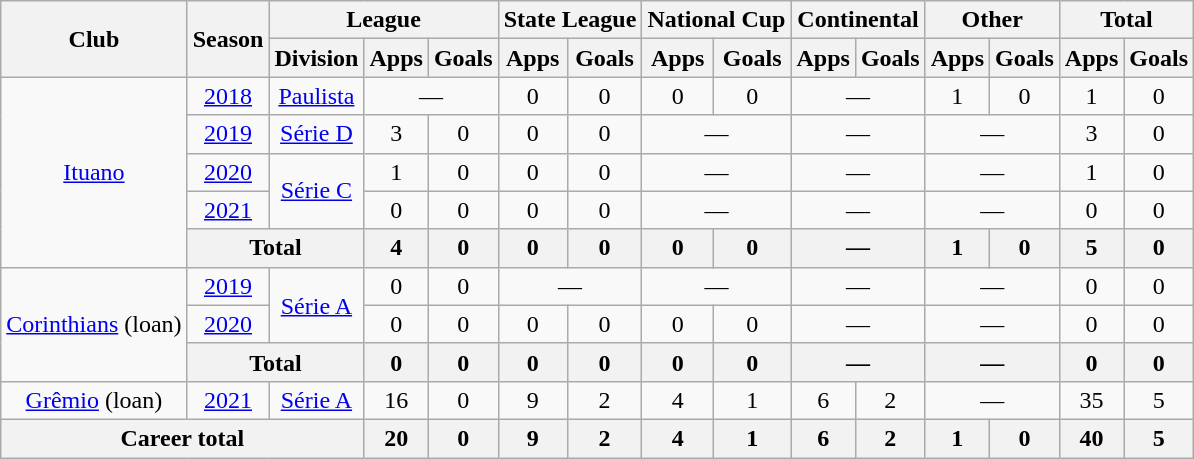<table class="wikitable" style="text-align: center">
<tr>
<th rowspan="2">Club</th>
<th rowspan="2">Season</th>
<th colspan="3">League</th>
<th colspan="2">State League</th>
<th colspan="2">National Cup</th>
<th colspan="2">Continental</th>
<th colspan="2">Other</th>
<th colspan="2">Total</th>
</tr>
<tr>
<th>Division</th>
<th>Apps</th>
<th>Goals</th>
<th>Apps</th>
<th>Goals</th>
<th>Apps</th>
<th>Goals</th>
<th>Apps</th>
<th>Goals</th>
<th>Apps</th>
<th>Goals</th>
<th>Apps</th>
<th>Goals</th>
</tr>
<tr>
<td rowspan=5><a href='#'>Ituano</a></td>
<td><a href='#'>2018</a></td>
<td><a href='#'>Paulista</a></td>
<td colspan="2">—</td>
<td>0</td>
<td>0</td>
<td>0</td>
<td>0</td>
<td colspan="2">—</td>
<td>1</td>
<td>0</td>
<td>1</td>
<td>0</td>
</tr>
<tr>
<td><a href='#'>2019</a></td>
<td><a href='#'>Série D</a></td>
<td>3</td>
<td>0</td>
<td>0</td>
<td>0</td>
<td colspan="2">—</td>
<td colspan="2">—</td>
<td colspan="2">—</td>
<td>3</td>
<td>0</td>
</tr>
<tr>
<td><a href='#'>2020</a></td>
<td rowspan=2><a href='#'>Série C</a></td>
<td>1</td>
<td>0</td>
<td>0</td>
<td>0</td>
<td colspan="2">—</td>
<td colspan="2">—</td>
<td colspan="2">—</td>
<td>1</td>
<td>0</td>
</tr>
<tr>
<td><a href='#'>2021</a></td>
<td>0</td>
<td>0</td>
<td>0</td>
<td>0</td>
<td colspan="2">—</td>
<td colspan="2">—</td>
<td colspan="2">—</td>
<td>0</td>
<td>0</td>
</tr>
<tr>
<th colspan=2>Total</th>
<th>4</th>
<th>0</th>
<th>0</th>
<th>0</th>
<th>0</th>
<th>0</th>
<th colspan="2">—</th>
<th>1</th>
<th>0</th>
<th>5</th>
<th>0</th>
</tr>
<tr>
<td rowspan=3><a href='#'>Corinthians</a> (loan)</td>
<td><a href='#'>2019</a></td>
<td rowspan=2><a href='#'>Série A</a></td>
<td>0</td>
<td>0</td>
<td colspan="2">—</td>
<td colspan="2">—</td>
<td colspan="2">—</td>
<td colspan="2">—</td>
<td>0</td>
<td>0</td>
</tr>
<tr>
<td><a href='#'>2020</a></td>
<td>0</td>
<td>0</td>
<td>0</td>
<td>0</td>
<td>0</td>
<td>0</td>
<td colspan="2">—</td>
<td colspan="2">—</td>
<td>0</td>
<td>0</td>
</tr>
<tr>
<th colspan=2>Total</th>
<th>0</th>
<th>0</th>
<th>0</th>
<th>0</th>
<th>0</th>
<th>0</th>
<th colspan="2">—</th>
<th colspan="2">—</th>
<th>0</th>
<th>0</th>
</tr>
<tr>
<td><a href='#'>Grêmio</a> (loan)</td>
<td><a href='#'>2021</a></td>
<td><a href='#'>Série A</a></td>
<td>16</td>
<td>0</td>
<td>9</td>
<td>2</td>
<td>4</td>
<td>1</td>
<td>6</td>
<td>2</td>
<td colspan="2">—</td>
<td>35</td>
<td>5</td>
</tr>
<tr>
<th colspan="3"><strong>Career total</strong></th>
<th>20</th>
<th>0</th>
<th>9</th>
<th>2</th>
<th>4</th>
<th>1</th>
<th>6</th>
<th>2</th>
<th>1</th>
<th>0</th>
<th>40</th>
<th>5</th>
</tr>
</table>
